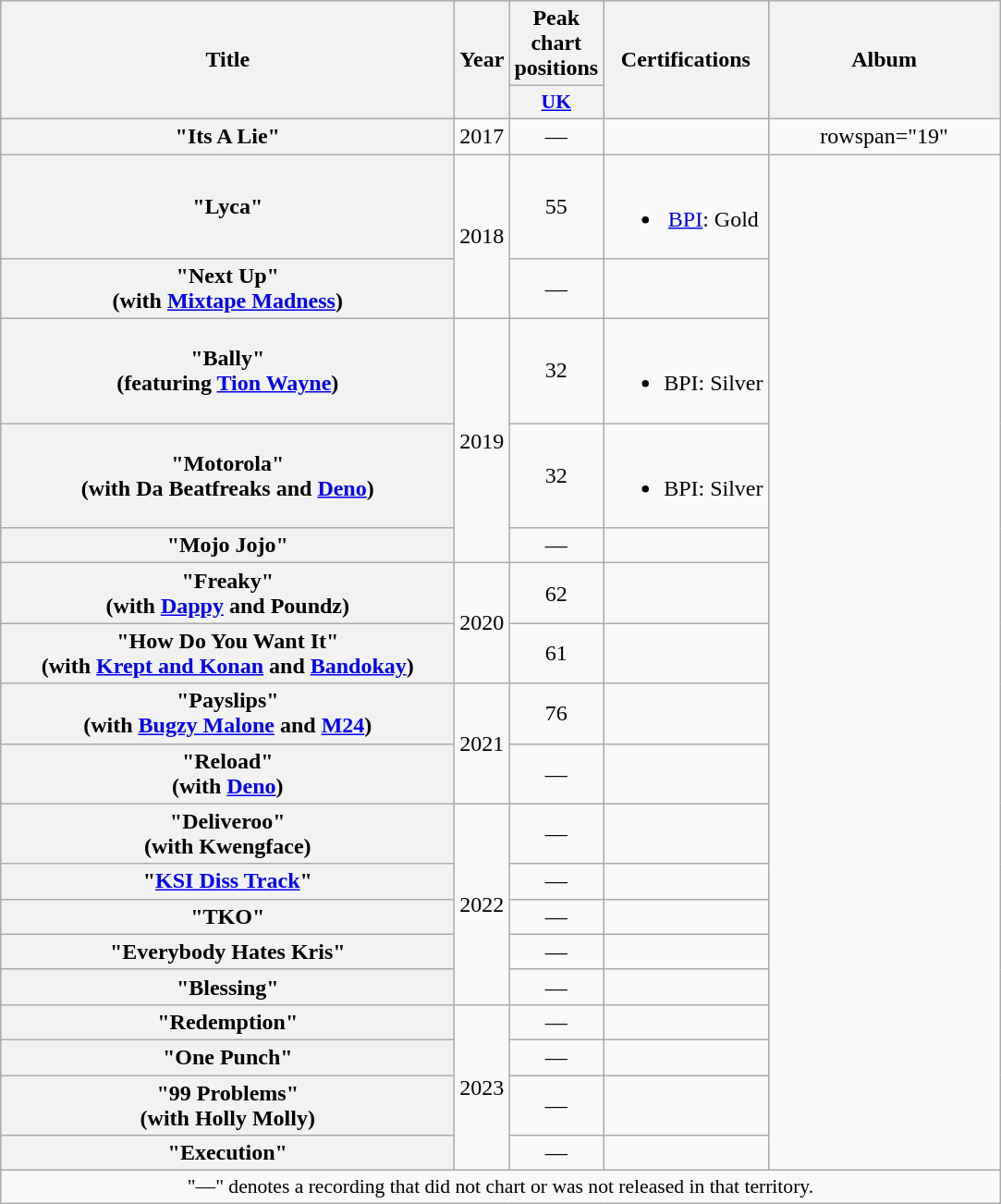<table class="wikitable plainrowheaders" style="text-align:center;">
<tr>
<th rowspan="2" scope="col" style="width:20em;">Title</th>
<th rowspan="2" scope="col" style="width:1em;">Year</th>
<th colspan="1" scope="col">Peak chart positions</th>
<th rowspan="2" scope="col">Certifications</th>
<th rowspan="2" scope="col" style="width:10em;">Album</th>
</tr>
<tr>
<th scope="col" style="width:3em;font-size:90%;"><a href='#'>UK</a><br></th>
</tr>
<tr>
<th scope="row">"Its A Lie"</th>
<td>2017</td>
<td>—</td>
<td></td>
<td>rowspan="19" </td>
</tr>
<tr>
<th scope="row">"Lyca"</th>
<td rowspan="2">2018</td>
<td>55</td>
<td><br><ul><li><a href='#'>BPI</a>: Gold</li></ul></td>
</tr>
<tr>
<th scope="row">"Next Up"<br><span>(with <a href='#'>Mixtape Madness</a>)</span></th>
<td>—</td>
<td></td>
</tr>
<tr>
<th scope="row">"Bally"<br><span>(featuring <a href='#'>Tion Wayne</a>)</span></th>
<td rowspan="3">2019</td>
<td>32</td>
<td><br><ul><li>BPI: Silver</li></ul></td>
</tr>
<tr>
<th scope="row">"Motorola"<br><span>(with Da Beatfreaks and <a href='#'>Deno</a>)</span></th>
<td>32</td>
<td><br><ul><li>BPI: Silver</li></ul></td>
</tr>
<tr>
<th scope="row">"Mojo Jojo"</th>
<td>—</td>
<td></td>
</tr>
<tr>
<th scope="row">"Freaky"<br><span>(with <a href='#'>Dappy</a> and Poundz)</span></th>
<td rowspan="2">2020</td>
<td>62</td>
<td></td>
</tr>
<tr>
<th scope="row">"How Do You Want It"<br><span>(with <a href='#'>Krept and Konan</a> and <a href='#'>Bandokay</a>)</span></th>
<td>61</td>
<td></td>
</tr>
<tr>
<th scope="row">"Payslips"<br><span>(with <a href='#'>Bugzy Malone</a> and <a href='#'>M24</a>)</span></th>
<td rowspan="2">2021</td>
<td>76</td>
<td></td>
</tr>
<tr>
<th scope="row">"Reload"<br><span>(with <a href='#'>Deno</a>)</span></th>
<td>—</td>
<td></td>
</tr>
<tr>
<th scope="row">"Deliveroo"<br><span>(with Kwengface)</span></th>
<td rowspan="5">2022</td>
<td>—</td>
<td></td>
</tr>
<tr>
<th scope="row">"<a href='#'>KSI Diss Track</a>"</th>
<td>—</td>
<td></td>
</tr>
<tr>
<th scope="row">"TKO"</th>
<td>—</td>
<td></td>
</tr>
<tr>
<th scope="row">"Everybody Hates Kris"</th>
<td>—</td>
<td></td>
</tr>
<tr>
<th scope="row">"Blessing"</th>
<td>—</td>
<td></td>
</tr>
<tr>
<th scope="row">"Redemption"</th>
<td rowspan="4">2023</td>
<td>—</td>
<td></td>
</tr>
<tr>
<th scope="row">"One Punch"</th>
<td>—</td>
<td></td>
</tr>
<tr>
<th scope="row">"99 Problems"<br><span>(with Holly Molly)</span></th>
<td>—</td>
<td></td>
</tr>
<tr>
<th scope="row">"Execution"</th>
<td>—</td>
<td></td>
</tr>
<tr>
<td colspan="7" style="font-size:90%">"—" denotes a recording that did not chart or was not released in that territory.</td>
</tr>
</table>
